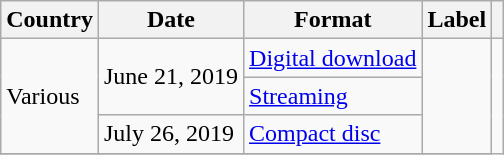<table class="wikitable">
<tr>
<th>Country</th>
<th>Date</th>
<th>Format</th>
<th>Label</th>
<th></th>
</tr>
<tr>
<td rowspan="3">Various</td>
<td rowspan="2">June 21, 2019</td>
<td><a href='#'>Digital download</a></td>
<td rowspan="3"></td>
<td rowspan="4"></td>
</tr>
<tr>
<td><a href='#'>Streaming</a></td>
</tr>
<tr>
<td>July 26, 2019</td>
<td><a href='#'>Compact disc</a></td>
</tr>
<tr>
</tr>
</table>
